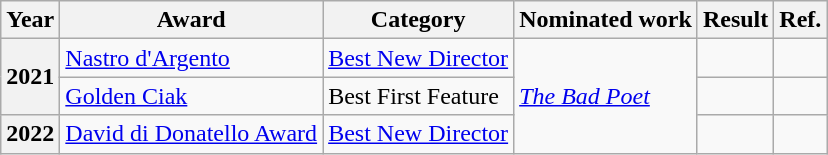<table class="wikitable sortable plainrowheaders">
<tr>
<th scope="col">Year</th>
<th scope="col">Award</th>
<th scope="col">Category</th>
<th scope="col">Nominated work</th>
<th scope="col">Result</th>
<th scope="col" class="unsortable">Ref.</th>
</tr>
<tr>
<th scope="row" rowspan="2">2021</th>
<td><a href='#'>Nastro d'Argento</a></td>
<td><a href='#'>Best New Director</a></td>
<td rowspan="3"><em><a href='#'>The Bad Poet</a></em></td>
<td></td>
<td align="center"></td>
</tr>
<tr>
<td><a href='#'>Golden Ciak</a></td>
<td>Best First Feature</td>
<td></td>
<td></td>
</tr>
<tr>
<th scope="row">2022</th>
<td><a href='#'>David di Donatello Award</a></td>
<td><a href='#'>Best New Director</a></td>
<td></td>
<td align="center"></td>
</tr>
</table>
